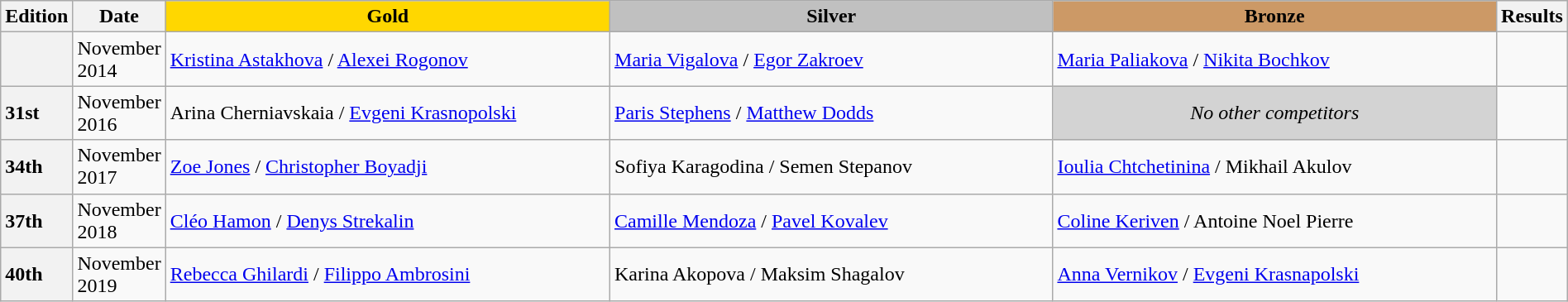<table class="wikitable unsortable" style="text-align:left; width:100%;">
<tr>
<th scope="col" style="text-align:center;">Edition</th>
<th scope="col" style="text-align:center;">Date</th>
<td scope="col" style="text-align:center; width:30%; background:gold"><strong>Gold</strong></td>
<td scope="col" style="text-align:center; width:30%; background:silver"><strong>Silver</strong></td>
<td scope="col" style="text-align:center; width:30%; background:#c96"><strong>Bronze</strong></td>
<th scope="col" style="text-align:center;">Results</th>
</tr>
<tr>
<th scope="row" style="text-align:left"></th>
<td>November 2014</td>
<td> <a href='#'>Kristina Astakhova</a> / <a href='#'>Alexei Rogonov</a></td>
<td> <a href='#'>Maria Vigalova</a> / <a href='#'>Egor Zakroev</a></td>
<td> <a href='#'>Maria Paliakova</a> / <a href='#'>Nikita Bochkov</a></td>
<td></td>
</tr>
<tr>
<th scope="row" style="text-align:left">31st</th>
<td>November 2016</td>
<td> Arina Cherniavskaia / <a href='#'>Evgeni Krasnopolski</a></td>
<td> <a href='#'>Paris Stephens</a> / <a href='#'>Matthew Dodds</a></td>
<td align="center" bgcolor="lightgray"><em>No other competitors</em></td>
<td></td>
</tr>
<tr>
<th scope="row" style="text-align:left">34th</th>
<td>November 2017</td>
<td> <a href='#'>Zoe Jones</a> / <a href='#'>Christopher Boyadji</a></td>
<td> Sofiya Karagodina / Semen Stepanov</td>
<td> <a href='#'>Ioulia Chtchetinina</a> / Mikhail Akulov</td>
<td></td>
</tr>
<tr>
<th scope="row" style="text-align:left">37th</th>
<td>November 2018</td>
<td> <a href='#'>Cléo Hamon</a> / <a href='#'>Denys Strekalin</a></td>
<td> <a href='#'>Camille Mendoza</a> / <a href='#'>Pavel Kovalev</a></td>
<td> <a href='#'>Coline Keriven</a> / Antoine Noel Pierre</td>
<td></td>
</tr>
<tr>
<th scope="row" style="text-align:left">40th</th>
<td>November 2019</td>
<td> <a href='#'>Rebecca Ghilardi</a> / <a href='#'>Filippo Ambrosini</a></td>
<td> Karina Akopova / Maksim Shagalov</td>
<td> <a href='#'>Anna Vernikov</a> / <a href='#'>Evgeni Krasnapolski</a></td>
<td></td>
</tr>
</table>
